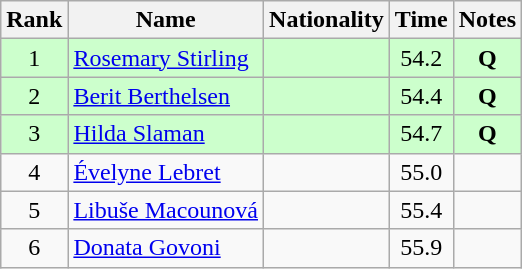<table class="wikitable sortable" style="text-align:center">
<tr>
<th>Rank</th>
<th>Name</th>
<th>Nationality</th>
<th>Time</th>
<th>Notes</th>
</tr>
<tr bgcolor=ccffcc>
<td>1</td>
<td align=left><a href='#'>Rosemary Stirling</a></td>
<td align=left></td>
<td>54.2</td>
<td><strong>Q</strong></td>
</tr>
<tr bgcolor=ccffcc>
<td>2</td>
<td align=left><a href='#'>Berit Berthelsen</a></td>
<td align=left></td>
<td>54.4</td>
<td><strong>Q</strong></td>
</tr>
<tr bgcolor=ccffcc>
<td>3</td>
<td align=left><a href='#'>Hilda Slaman</a></td>
<td align=left></td>
<td>54.7</td>
<td><strong>Q</strong></td>
</tr>
<tr>
<td>4</td>
<td align=left><a href='#'>Évelyne Lebret</a></td>
<td align=left></td>
<td>55.0</td>
<td></td>
</tr>
<tr>
<td>5</td>
<td align=left><a href='#'>Libuše Macounová</a></td>
<td align=left></td>
<td>55.4</td>
<td></td>
</tr>
<tr>
<td>6</td>
<td align=left><a href='#'>Donata Govoni</a></td>
<td align=left></td>
<td>55.9</td>
<td></td>
</tr>
</table>
